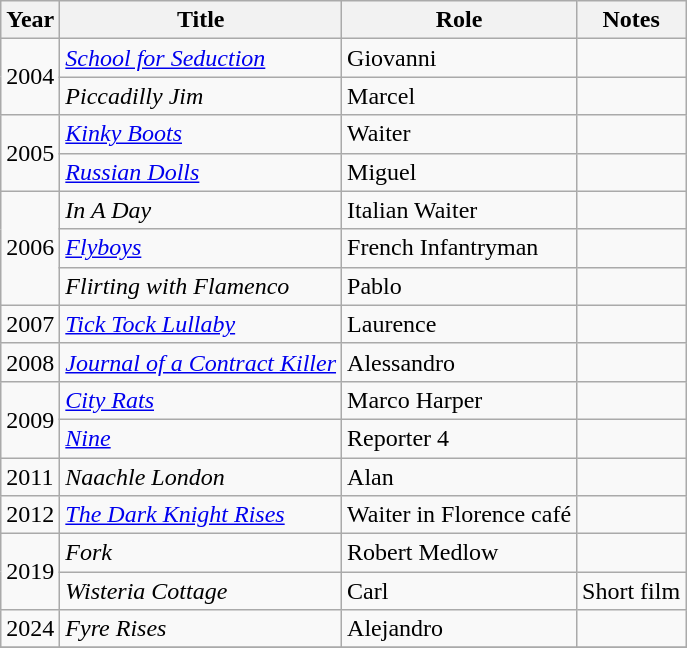<table class="wikitable plainrowheaders sortable">
<tr>
<th scope="col">Year</th>
<th scope="col">Title</th>
<th scope="col">Role</th>
<th class="unsortable">Notes</th>
</tr>
<tr>
<td rowspan="2">2004</td>
<td><em><a href='#'>School for Seduction</a></em></td>
<td>Giovanni</td>
<td></td>
</tr>
<tr>
<td><em>Piccadilly Jim</em></td>
<td>Marcel</td>
<td></td>
</tr>
<tr>
<td rowspan="2">2005</td>
<td><em><a href='#'>Kinky Boots</a></em></td>
<td>Waiter</td>
<td></td>
</tr>
<tr>
<td><em><a href='#'>Russian Dolls</a></em></td>
<td>Miguel</td>
<td></td>
</tr>
<tr>
<td rowspan="3">2006</td>
<td><em>In A Day</em></td>
<td>Italian Waiter</td>
<td></td>
</tr>
<tr>
<td><em><a href='#'>Flyboys</a></em></td>
<td>French Infantryman</td>
<td></td>
</tr>
<tr>
<td><em>Flirting with Flamenco</em></td>
<td>Pablo</td>
<td></td>
</tr>
<tr>
<td>2007</td>
<td><em><a href='#'>Tick Tock Lullaby</a></em></td>
<td>Laurence</td>
<td></td>
</tr>
<tr>
<td>2008</td>
<td><em><a href='#'>Journal of a Contract Killer</a></em></td>
<td>Alessandro</td>
<td></td>
</tr>
<tr>
<td rowspan="2">2009</td>
<td><em><a href='#'>City Rats</a></em></td>
<td>Marco Harper</td>
<td></td>
</tr>
<tr>
<td><em><a href='#'>Nine</a></em></td>
<td>Reporter 4</td>
<td></td>
</tr>
<tr>
<td>2011</td>
<td><em>Naachle London</em></td>
<td>Alan</td>
<td></td>
</tr>
<tr>
<td>2012</td>
<td><em><a href='#'>The Dark Knight Rises</a></em></td>
<td>Waiter in Florence café</td>
<td></td>
</tr>
<tr>
<td rowspan="2">2019</td>
<td><em>Fork</em></td>
<td>Robert Medlow</td>
<td></td>
</tr>
<tr>
<td><em>Wisteria Cottage</em></td>
<td>Carl</td>
<td>Short film</td>
</tr>
<tr>
<td>2024</td>
<td><em>Fyre Rises</em></td>
<td>Alejandro</td>
<td></td>
</tr>
<tr>
</tr>
</table>
